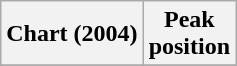<table class="wikitable sortable plainrowheaders" style="text-align:center">
<tr>
<th scope="col">Chart (2004)</th>
<th scope="col">Peak<br> position</th>
</tr>
<tr>
</tr>
</table>
